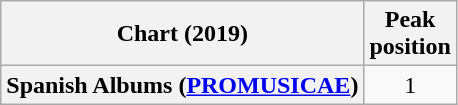<table class="wikitable plainrowheaders" style="text-align:center">
<tr>
<th scope="col">Chart (2019)</th>
<th scope="col">Peak<br>position</th>
</tr>
<tr>
<th scope="row">Spanish Albums (<a href='#'>PROMUSICAE</a>)</th>
<td>1</td>
</tr>
</table>
